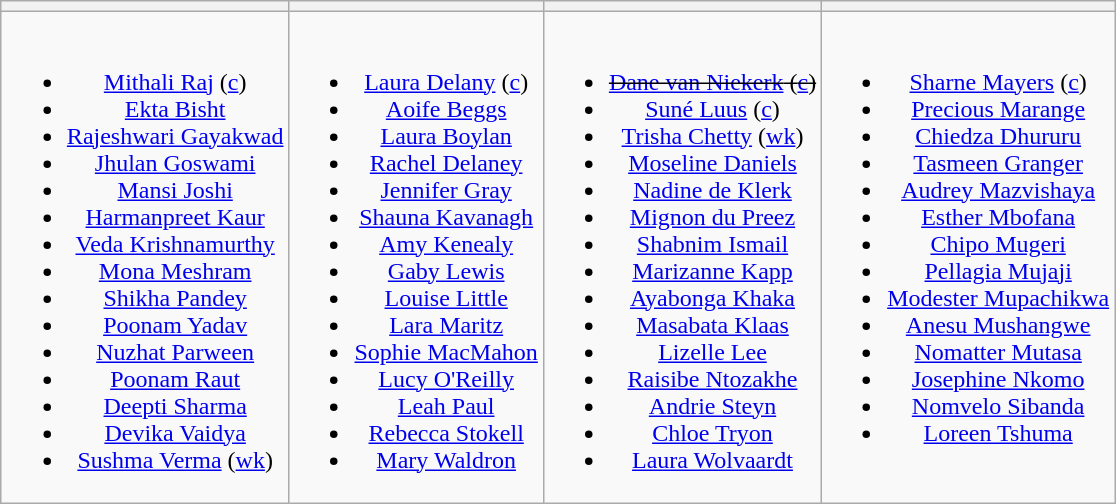<table class="wikitable" style="text-align:center; margin:0 auto">
<tr>
<th></th>
<th></th>
<th></th>
<th></th>
</tr>
<tr style="vertical-align:top">
<td><br><ul><li><a href='#'>Mithali Raj</a> (<a href='#'>c</a>)</li><li><a href='#'>Ekta Bisht</a></li><li><a href='#'>Rajeshwari Gayakwad</a></li><li><a href='#'>Jhulan Goswami</a></li><li><a href='#'>Mansi Joshi</a></li><li><a href='#'>Harmanpreet Kaur</a></li><li><a href='#'>Veda Krishnamurthy</a></li><li><a href='#'>Mona Meshram</a></li><li><a href='#'>Shikha Pandey</a></li><li><a href='#'>Poonam Yadav</a></li><li><a href='#'>Nuzhat Parween</a></li><li><a href='#'>Poonam Raut</a></li><li><a href='#'>Deepti Sharma</a></li><li><a href='#'>Devika Vaidya</a></li><li><a href='#'>Sushma Verma</a> (<a href='#'>wk</a>)</li></ul></td>
<td><br><ul><li><a href='#'>Laura Delany</a> (<a href='#'>c</a>)</li><li><a href='#'>Aoife Beggs</a></li><li><a href='#'>Laura Boylan</a></li><li><a href='#'>Rachel Delaney</a></li><li><a href='#'>Jennifer Gray</a></li><li><a href='#'>Shauna Kavanagh</a></li><li><a href='#'>Amy Kenealy</a></li><li><a href='#'>Gaby Lewis</a></li><li><a href='#'>Louise Little</a></li><li><a href='#'>Lara Maritz</a></li><li><a href='#'>Sophie MacMahon</a></li><li><a href='#'>Lucy O'Reilly</a></li><li><a href='#'>Leah Paul</a></li><li><a href='#'>Rebecca Stokell</a></li><li><a href='#'>Mary Waldron</a></li></ul></td>
<td><br><ul><li><s><a href='#'>Dane van Niekerk</a> (<a href='#'>c</a>)</s></li><li><a href='#'>Suné Luus</a> (<a href='#'>c</a>)</li><li><a href='#'>Trisha Chetty</a> (<a href='#'>wk</a>)</li><li><a href='#'>Moseline Daniels</a></li><li><a href='#'>Nadine de Klerk</a></li><li><a href='#'>Mignon du Preez</a></li><li><a href='#'>Shabnim Ismail</a></li><li><a href='#'>Marizanne Kapp</a></li><li><a href='#'>Ayabonga Khaka</a></li><li><a href='#'>Masabata Klaas</a></li><li><a href='#'>Lizelle Lee</a></li><li><a href='#'>Raisibe Ntozakhe</a></li><li><a href='#'>Andrie Steyn</a></li><li><a href='#'>Chloe Tryon</a></li><li><a href='#'>Laura Wolvaardt</a></li></ul></td>
<td><br><ul><li><a href='#'>Sharne Mayers</a> (<a href='#'>c</a>)</li><li><a href='#'>Precious Marange</a></li><li><a href='#'>Chiedza Dhururu</a></li><li><a href='#'>Tasmeen Granger</a></li><li><a href='#'>Audrey Mazvishaya</a></li><li><a href='#'>Esther Mbofana</a></li><li><a href='#'>Chipo Mugeri</a></li><li><a href='#'>Pellagia Mujaji</a></li><li><a href='#'>Modester Mupachikwa</a></li><li><a href='#'>Anesu Mushangwe</a></li><li><a href='#'>Nomatter Mutasa</a></li><li><a href='#'>Josephine Nkomo</a></li><li><a href='#'>Nomvelo Sibanda</a></li><li><a href='#'>Loreen Tshuma</a></li></ul></td>
</tr>
</table>
